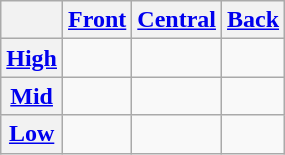<table class="wikitable" style="text-align:center">
<tr>
<th></th>
<th><a href='#'>Front</a></th>
<th><a href='#'>Central</a></th>
<th><a href='#'>Back</a></th>
</tr>
<tr>
<th><a href='#'>High</a></th>
<td></td>
<td></td>
<td></td>
</tr>
<tr>
<th><a href='#'>Mid</a></th>
<td></td>
<td></td>
<td></td>
</tr>
<tr>
<th><a href='#'>Low</a></th>
<td></td>
<td></td>
<td></td>
</tr>
</table>
